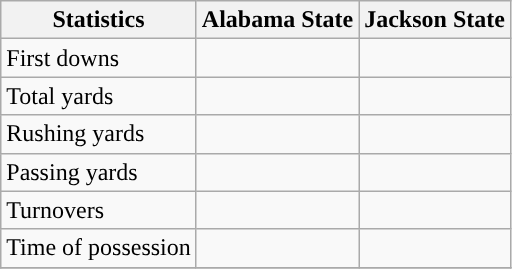<table class="wikitable">
<tr>
<th>Statistics</th>
<th>Alabama State</th>
<th>Jackson State</th>
</tr>
<tr>
<td>First downs</td>
<td> </td>
<td> </td>
</tr>
<tr>
<td>Total yards</td>
<td> </td>
<td> </td>
</tr>
<tr>
<td>Rushing yards</td>
<td> </td>
<td> </td>
</tr>
<tr>
<td>Passing yards</td>
<td> </td>
<td> </td>
</tr>
<tr>
<td>Turnovers</td>
<td> </td>
<td> </td>
</tr>
<tr>
<td>Time of possession</td>
<td> </td>
<td> </td>
</tr>
<tr>
</tr>
</table>
